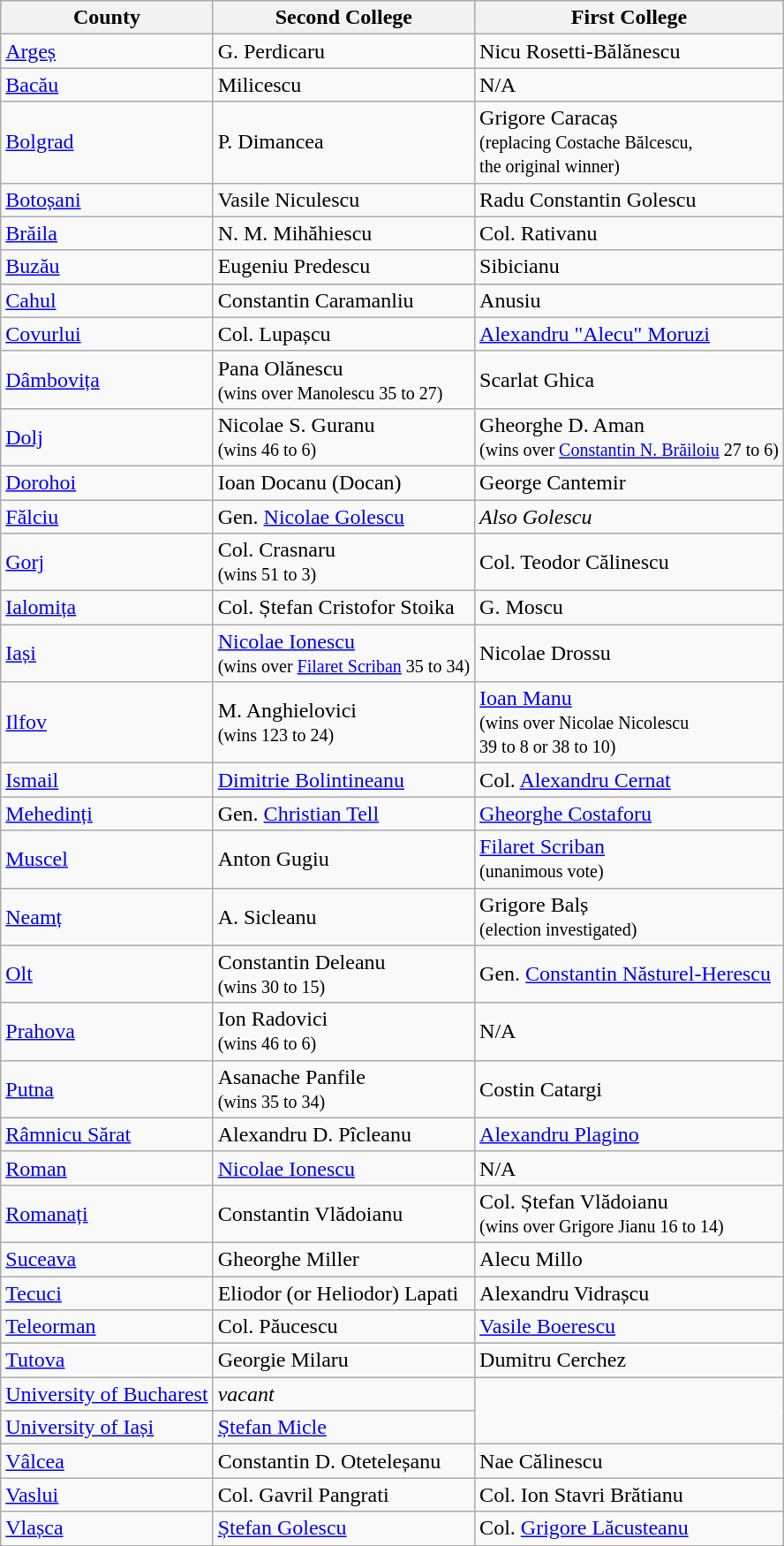<table class="wikitable" border="1">
<tr>
<th>County</th>
<th>Second College</th>
<th>First College</th>
</tr>
<tr>
<td><a href='#'>Argeș</a></td>
<td>G. Perdicaru</td>
<td>Nicu Rosetti-Bălănescu</td>
</tr>
<tr>
<td><a href='#'>Bacău</a></td>
<td>Milicescu</td>
<td>N/A</td>
</tr>
<tr>
<td><a href='#'>Bolgrad</a></td>
<td>P. Dimancea</td>
<td>Grigore Caracaș<br><small>(replacing Costache Bălcescu,<br>the original winner)</small></td>
</tr>
<tr>
<td><a href='#'>Botoșani</a></td>
<td>Vasile Niculescu</td>
<td>Radu Constantin Golescu</td>
</tr>
<tr>
<td><a href='#'>Brăila</a></td>
<td>N. M. Mihăhiescu</td>
<td>Col. Rativanu</td>
</tr>
<tr>
<td><a href='#'>Buzău</a></td>
<td>Eugeniu Predescu</td>
<td>Sibicianu</td>
</tr>
<tr>
<td><a href='#'>Cahul</a></td>
<td>Constantin Caramanliu</td>
<td>Anusiu</td>
</tr>
<tr>
<td><a href='#'>Covurlui</a></td>
<td>Col. Lupașcu</td>
<td><a href='#'>Alexandru "Alecu" Moruzi</a></td>
</tr>
<tr>
<td><a href='#'>Dâmbovița</a></td>
<td>Pana Olănescu<br><small>(wins over Manolescu 35 to 27)</small></td>
<td>Scarlat Ghica</td>
</tr>
<tr>
<td><a href='#'>Dolj</a></td>
<td>Nicolae S. Guranu<br><small>(wins 46 to 6)</small></td>
<td>Gheorghe D. Aman<br><small>(wins over <a href='#'>Constantin N. Brăiloiu</a> 27 to 6)</small></td>
</tr>
<tr>
<td><a href='#'>Dorohoi</a></td>
<td>Ioan Docanu (Docan)</td>
<td>George Cantemir</td>
</tr>
<tr>
<td><a href='#'>Fălciu</a></td>
<td>Gen. <a href='#'>Nicolae Golescu</a></td>
<td><em>Also Golescu</em></td>
</tr>
<tr>
<td><a href='#'>Gorj</a></td>
<td>Col. Crasnaru<br><small>(wins 51 to 3)</small></td>
<td>Col. Teodor Călinescu</td>
</tr>
<tr>
<td><a href='#'>Ialomița</a></td>
<td>Col. Ștefan Cristofor Stoika</td>
<td>G. Moscu</td>
</tr>
<tr>
<td><a href='#'>Iași</a></td>
<td><a href='#'>Nicolae Ionescu</a><br><small>(wins over <a href='#'>Filaret Scriban</a> 35 to 34)</small></td>
<td>Nicolae Drossu</td>
</tr>
<tr>
<td><a href='#'>Ilfov</a></td>
<td>M. Anghielovici<br><small>(wins 123 to 24)</small></td>
<td><a href='#'>Ioan Manu</a><br><small>(wins over Nicolae Nicolescu<br>39 to 8 or 38 to 10)</small></td>
</tr>
<tr>
<td><a href='#'>Ismail</a></td>
<td><a href='#'>Dimitrie Bolintineanu</a></td>
<td>Col. <a href='#'>Alexandru Cernat</a></td>
</tr>
<tr>
<td><a href='#'>Mehedinți</a></td>
<td>Gen. <a href='#'>Christian Tell</a></td>
<td><a href='#'>Gheorghe Costaforu</a></td>
</tr>
<tr>
<td><a href='#'>Muscel</a></td>
<td>Anton Gugiu</td>
<td><a href='#'>Filaret Scriban</a><br><small>(unanimous vote)</small></td>
</tr>
<tr>
<td><a href='#'>Neamț</a></td>
<td>A. Sicleanu</td>
<td>Grigore Balș<br><small>(election investigated)</small></td>
</tr>
<tr>
<td><a href='#'>Olt</a></td>
<td>Constantin Deleanu<br><small>(wins 30 to 15)</small></td>
<td>Gen. <a href='#'>Constantin Năsturel-Herescu</a></td>
</tr>
<tr>
<td><a href='#'>Prahova</a></td>
<td>Ion Radovici<br><small>(wins 46 to 6)</small></td>
<td>N/A</td>
</tr>
<tr>
<td><a href='#'>Putna</a></td>
<td>Asanache Panfile<br><small>(wins 35 to 34)</small></td>
<td>Costin Catargi</td>
</tr>
<tr>
<td><a href='#'>Râmnicu Sărat</a></td>
<td>Alexandru D. Pîcleanu</td>
<td><a href='#'>Alexandru Plagino</a></td>
</tr>
<tr>
<td><a href='#'>Roman</a></td>
<td><a href='#'>Nicolae Ionescu</a></td>
<td>N/A</td>
</tr>
<tr>
<td><a href='#'>Romanați</a></td>
<td>Constantin Vlădoianu</td>
<td>Col. Ștefan Vlădoianu<br><small>(wins over Grigore Jianu 16 to 14)</small></td>
</tr>
<tr>
<td><a href='#'>Suceava</a></td>
<td>Gheorghe Miller</td>
<td>Alecu Millo</td>
</tr>
<tr>
<td><a href='#'>Tecuci</a></td>
<td>Eliodor (or Heliodor) Lapati</td>
<td>Alexandru Vidrașcu</td>
</tr>
<tr>
<td><a href='#'>Teleorman</a></td>
<td>Col. Păucescu</td>
<td><a href='#'>Vasile Boerescu</a></td>
</tr>
<tr>
<td><a href='#'>Tutova</a></td>
<td>Georgie Milaru</td>
<td>Dumitru Cerchez</td>
</tr>
<tr>
<td><a href='#'>University of Bucharest</a></td>
<td><em>vacant</em></td>
</tr>
<tr>
<td><a href='#'>University of Iași</a></td>
<td><a href='#'>Ștefan Micle</a></td>
</tr>
<tr>
<td><a href='#'>Vâlcea</a></td>
<td>Constantin D. Oteteleșanu</td>
<td>Nae Călinescu</td>
</tr>
<tr>
<td><a href='#'>Vaslui</a></td>
<td>Col. Gavril Pangrati</td>
<td>Col. Ion Stavri Brătianu</td>
</tr>
<tr>
<td><a href='#'>Vlașca</a></td>
<td><a href='#'>Ștefan Golescu</a></td>
<td>Col. <a href='#'>Grigore Lăcusteanu</a></td>
</tr>
</table>
